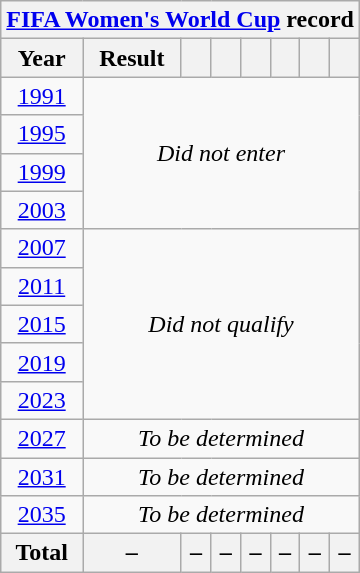<table class="wikitable" style="text-align: center;">
<tr>
<th colspan=9><a href='#'>FIFA Women's World Cup</a> record</th>
</tr>
<tr>
<th>Year</th>
<th>Result</th>
<th></th>
<th></th>
<th></th>
<th></th>
<th></th>
<th></th>
</tr>
<tr>
<td> <a href='#'>1991</a></td>
<td colspan=7 rowspan=4><em>Did not enter</em></td>
</tr>
<tr>
<td> <a href='#'>1995</a></td>
</tr>
<tr>
<td> <a href='#'>1999</a></td>
</tr>
<tr>
<td> <a href='#'>2003</a></td>
</tr>
<tr>
<td> <a href='#'>2007</a></td>
<td colspan=7 rowspan=5><em>Did not qualify</em></td>
</tr>
<tr>
<td> <a href='#'>2011</a></td>
</tr>
<tr>
<td> <a href='#'>2015</a></td>
</tr>
<tr>
<td> <a href='#'>2019</a></td>
</tr>
<tr>
<td> <a href='#'>2023</a></td>
</tr>
<tr>
<td> <a href='#'>2027</a></td>
<td colspan=7><em>To be determined</em></td>
</tr>
<tr>
<td> <a href='#'>2031</a></td>
<td colspan=7><em>To be determined</em></td>
</tr>
<tr>
<td> <a href='#'>2035</a></td>
<td colspan=7><em>To be determined</em></td>
</tr>
<tr>
<th>Total</th>
<th>–</th>
<th>–</th>
<th>–</th>
<th>–</th>
<th>–</th>
<th>–</th>
<th>–</th>
</tr>
</table>
